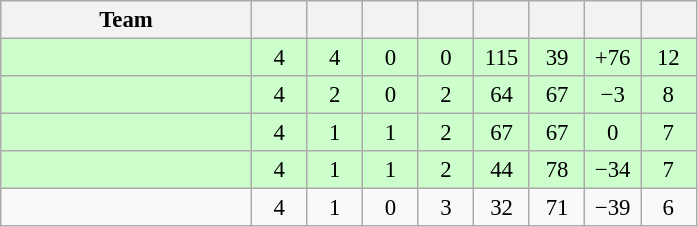<table class="wikitable" style="text-align:center; font-size:95%;">
<tr>
<th width=160>Team</th>
<th width=30></th>
<th width=30></th>
<th width=30></th>
<th width=30></th>
<th width=30></th>
<th width=30></th>
<th width=30></th>
<th width=30></th>
</tr>
<tr style="background:#ccffcc">
<td align=left></td>
<td>4</td>
<td>4</td>
<td>0</td>
<td>0</td>
<td>115</td>
<td>39</td>
<td>+76</td>
<td>12</td>
</tr>
<tr style="background:#ccffcc">
<td align=left></td>
<td>4</td>
<td>2</td>
<td>0</td>
<td>2</td>
<td>64</td>
<td>67</td>
<td>−3</td>
<td>8</td>
</tr>
<tr style="background:#ccffcc">
<td align=left></td>
<td>4</td>
<td>1</td>
<td>1</td>
<td>2</td>
<td>67</td>
<td>67</td>
<td>0</td>
<td>7</td>
</tr>
<tr style="background:#ccffcc">
<td align=left></td>
<td>4</td>
<td>1</td>
<td>1</td>
<td>2</td>
<td>44</td>
<td>78</td>
<td>−34</td>
<td>7</td>
</tr>
<tr>
<td align=left></td>
<td>4</td>
<td>1</td>
<td>0</td>
<td>3</td>
<td>32</td>
<td>71</td>
<td>−39</td>
<td>6</td>
</tr>
</table>
